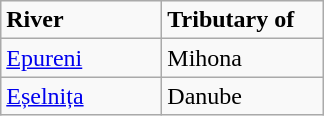<table class="wikitable">
<tr>
<td width="100pt"><strong>River</strong></td>
<td width="100pt"><strong>Tributary of</strong></td>
</tr>
<tr>
<td><a href='#'>Epureni</a></td>
<td>Mihona</td>
</tr>
<tr>
<td><a href='#'>Eșelnița</a></td>
<td>Danube</td>
</tr>
</table>
